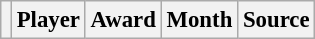<table class="wikitable sortable" style="text-align:left; font-size:95%;">
<tr>
<th></th>
<th>Player</th>
<th>Award</th>
<th>Month</th>
<th>Source</th>
</tr>
</table>
